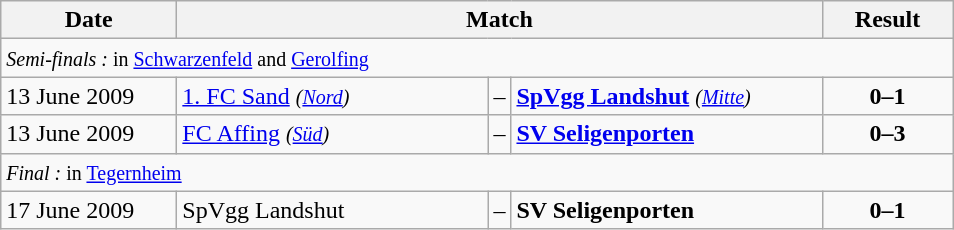<table class="wikitable">
<tr>
<th width="110">Date</th>
<th colspan="3">Match</th>
<th width="80">Result</th>
</tr>
<tr>
<td colspan="5"><small><em>Semi-finals :</em> in <a href='#'>Schwarzenfeld</a> and <a href='#'>Gerolfing</a></small></td>
</tr>
<tr>
<td>13 June 2009</td>
<td width="200"><a href='#'>1. FC Sand</a> <small><em>(<a href='#'>Nord</a>)</em></small></td>
<td>–</td>
<td width="200"><strong><a href='#'>SpVgg Landshut</a></strong> <small><em>(<a href='#'>Mitte</a>)</em></small></td>
<td align="center"><strong>0–1</strong></td>
</tr>
<tr>
<td>13 June 2009</td>
<td><a href='#'>FC Affing</a> <small><em>(<a href='#'>Süd</a>)</em></small></td>
<td>–</td>
<td><strong><a href='#'>SV Seligenporten</a></strong></td>
<td align="center"><strong>0–3</strong></td>
</tr>
<tr>
<td colspan="5"><small><em>Final :</em> in <a href='#'>Tegernheim</a></small></td>
</tr>
<tr>
<td>17 June 2009</td>
<td>SpVgg Landshut</td>
<td>–</td>
<td><strong>SV Seligenporten</strong></td>
<td align="center"><strong>0–1</strong></td>
</tr>
</table>
